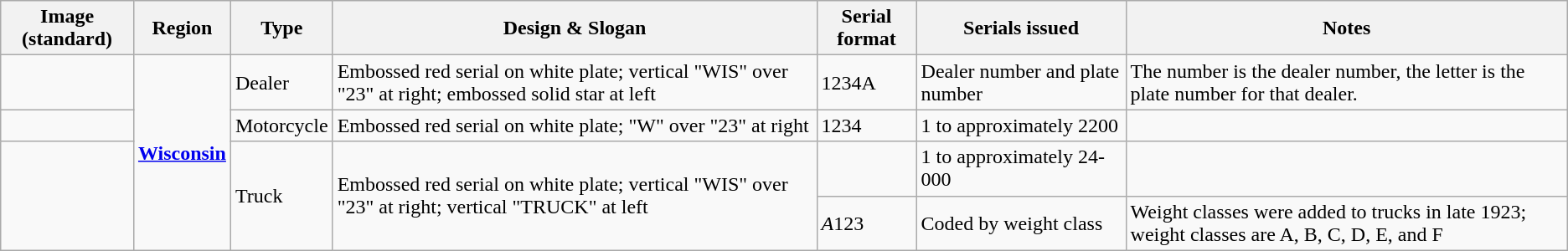<table class="wikitable">
<tr>
<th>Image (standard)</th>
<th>Region</th>
<th>Type</th>
<th>Design & Slogan</th>
<th>Serial format</th>
<th>Serials issued</th>
<th>Notes</th>
</tr>
<tr>
<td></td>
<td rowspan="4"><a href='#'><strong>Wisconsin</strong></a></td>
<td>Dealer</td>
<td>Embossed red serial on white plate; vertical "WIS" over "23" at right; embossed solid star at left</td>
<td>1234A</td>
<td>Dealer number and plate number</td>
<td>The number is the dealer number, the letter is the plate number for that dealer.</td>
</tr>
<tr>
<td></td>
<td>Motorcycle</td>
<td>Embossed red serial on white plate; "W" over "23" at right</td>
<td>1234</td>
<td>1 to approximately 2200</td>
<td></td>
</tr>
<tr>
<td rowspan="2"> </td>
<td rowspan="2">Truck</td>
<td rowspan="2">Embossed red serial on white plate; vertical "WIS" over "23" at right; vertical "TRUCK" at left</td>
<td></td>
<td>1 to approximately 24-000</td>
<td></td>
</tr>
<tr>
<td><em>A</em>123</td>
<td>Coded by weight class</td>
<td>Weight classes were added to trucks in late 1923; weight classes are A, B, C, D, E, and F</td>
</tr>
</table>
